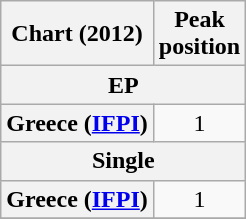<table class="wikitable sortable plainrowheaders" style="text-align:center">
<tr>
<th scope="col">Chart (2012)</th>
<th scope="col">Peak<br>position</th>
</tr>
<tr>
<th scope="col" colspan="3">EP</th>
</tr>
<tr>
<th scope="row">Greece (<a href='#'>IFPI</a>)</th>
<td>1</td>
</tr>
<tr>
<th scope="col" colspan="3">Single</th>
</tr>
<tr>
<th scope="row">Greece (<a href='#'>IFPI</a>)</th>
<td>1</td>
</tr>
<tr>
</tr>
</table>
